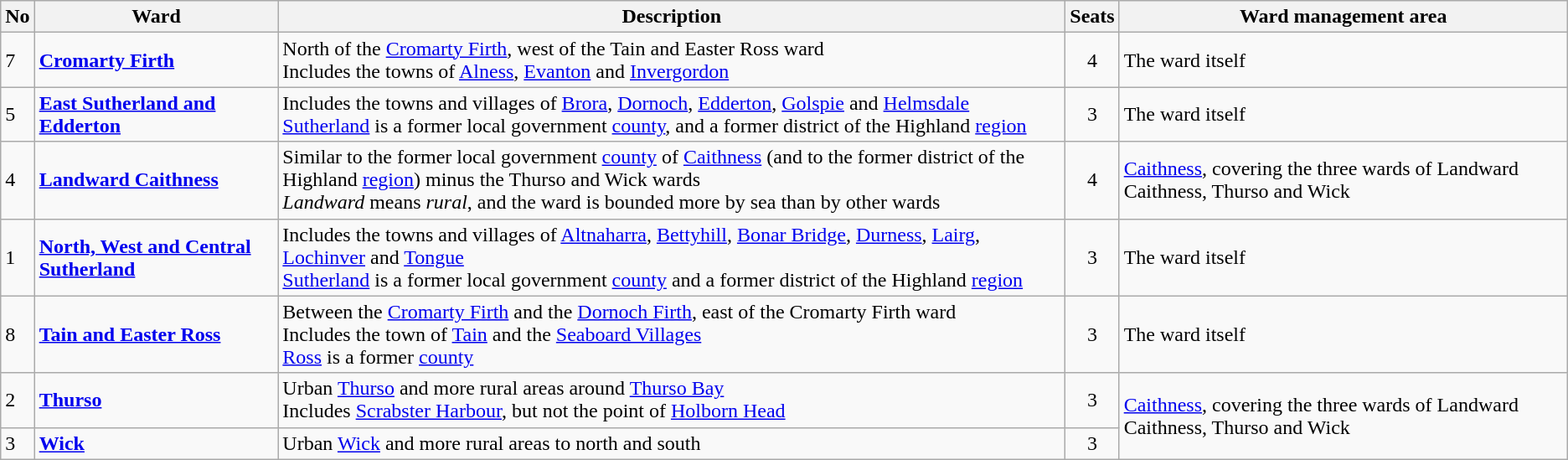<table class="wikitable">
<tr>
<th>No</th>
<th>Ward</th>
<th>Description</th>
<th>Seats</th>
<th>Ward management area</th>
</tr>
<tr>
<td>7</td>
<td><strong><a href='#'>Cromarty Firth</a></strong></td>
<td>North of the <a href='#'>Cromarty Firth</a>, west of the Tain and Easter Ross ward <br> Includes the towns of <a href='#'>Alness</a>, <a href='#'>Evanton</a> and <a href='#'>Invergordon</a></td>
<td align=center>4</td>
<td>The ward itself</td>
</tr>
<tr>
<td>5</td>
<td><strong><a href='#'>East Sutherland and Edderton</a></strong></td>
<td>Includes the towns and villages of <a href='#'>Brora</a>, <a href='#'>Dornoch</a>, <a href='#'>Edderton</a>, <a href='#'>Golspie</a> and <a href='#'>Helmsdale</a> <br> <a href='#'>Sutherland</a> is a former local government <a href='#'>county</a>, and a former district of the Highland <a href='#'>region</a></td>
<td align=center>3</td>
<td>The ward itself</td>
</tr>
<tr>
<td>4</td>
<td><strong><a href='#'>Landward Caithness</a></strong></td>
<td>Similar to the former local government <a href='#'>county</a> of <a href='#'>Caithness</a> (and to the former district of the Highland <a href='#'>region</a>) minus the Thurso and Wick wards <br> <em>Landward</em> means <em>rural</em>, and the ward is bounded more by sea than by other wards</td>
<td align=center>4</td>
<td><a href='#'>Caithness</a>, covering the three wards of Landward Caithness, Thurso and Wick</td>
</tr>
<tr>
<td>1</td>
<td><strong><a href='#'>North, West and Central Sutherland</a></strong></td>
<td>Includes the towns and villages of <a href='#'>Altnaharra</a>, <a href='#'>Bettyhill</a>, <a href='#'>Bonar Bridge</a>, <a href='#'>Durness</a>, <a href='#'>Lairg</a>, <a href='#'>Lochinver</a> and <a href='#'>Tongue</a> <br> <a href='#'>Sutherland</a> is a former local government <a href='#'>county</a> and a former district of the Highland <a href='#'>region</a></td>
<td align=center>3</td>
<td>The ward itself</td>
</tr>
<tr>
<td>8</td>
<td><strong><a href='#'>Tain and Easter Ross</a></strong></td>
<td>Between the <a href='#'>Cromarty Firth</a> and the <a href='#'>Dornoch Firth</a>, east of the Cromarty Firth ward <br> Includes the town of  <a href='#'>Tain</a> and the <a href='#'>Seaboard Villages</a> <br> <a href='#'>Ross</a> is a former <a href='#'>county</a></td>
<td align=center>3</td>
<td>The ward itself</td>
</tr>
<tr>
<td>2</td>
<td><strong><a href='#'>Thurso</a></strong></td>
<td>Urban <a href='#'>Thurso</a> and more rural areas around <a href='#'>Thurso Bay</a> <br> Includes <a href='#'>Scrabster Harbour</a>, but not the point of <a href='#'>Holborn Head</a></td>
<td align=center>3</td>
<td rowspan=2><a href='#'>Caithness</a>, covering the three wards of Landward Caithness, Thurso and Wick</td>
</tr>
<tr>
<td>3</td>
<td><strong><a href='#'>Wick</a></strong></td>
<td>Urban <a href='#'>Wick</a> and more rural areas to north and south</td>
<td align=center>3</td>
</tr>
</table>
